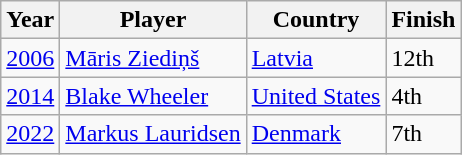<table class="wikitable sortable">
<tr>
<th>Year</th>
<th>Player</th>
<th>Country</th>
<th>Finish</th>
</tr>
<tr>
<td><a href='#'>2006</a></td>
<td><a href='#'>Māris Ziediņš</a></td>
<td><a href='#'>Latvia</a></td>
<td>12th</td>
</tr>
<tr>
<td><a href='#'>2014</a></td>
<td><a href='#'>Blake Wheeler</a></td>
<td><a href='#'>United States</a></td>
<td>4th</td>
</tr>
<tr>
<td><a href='#'>2022</a></td>
<td><a href='#'>Markus Lauridsen</a></td>
<td><a href='#'>Denmark</a></td>
<td>7th</td>
</tr>
</table>
